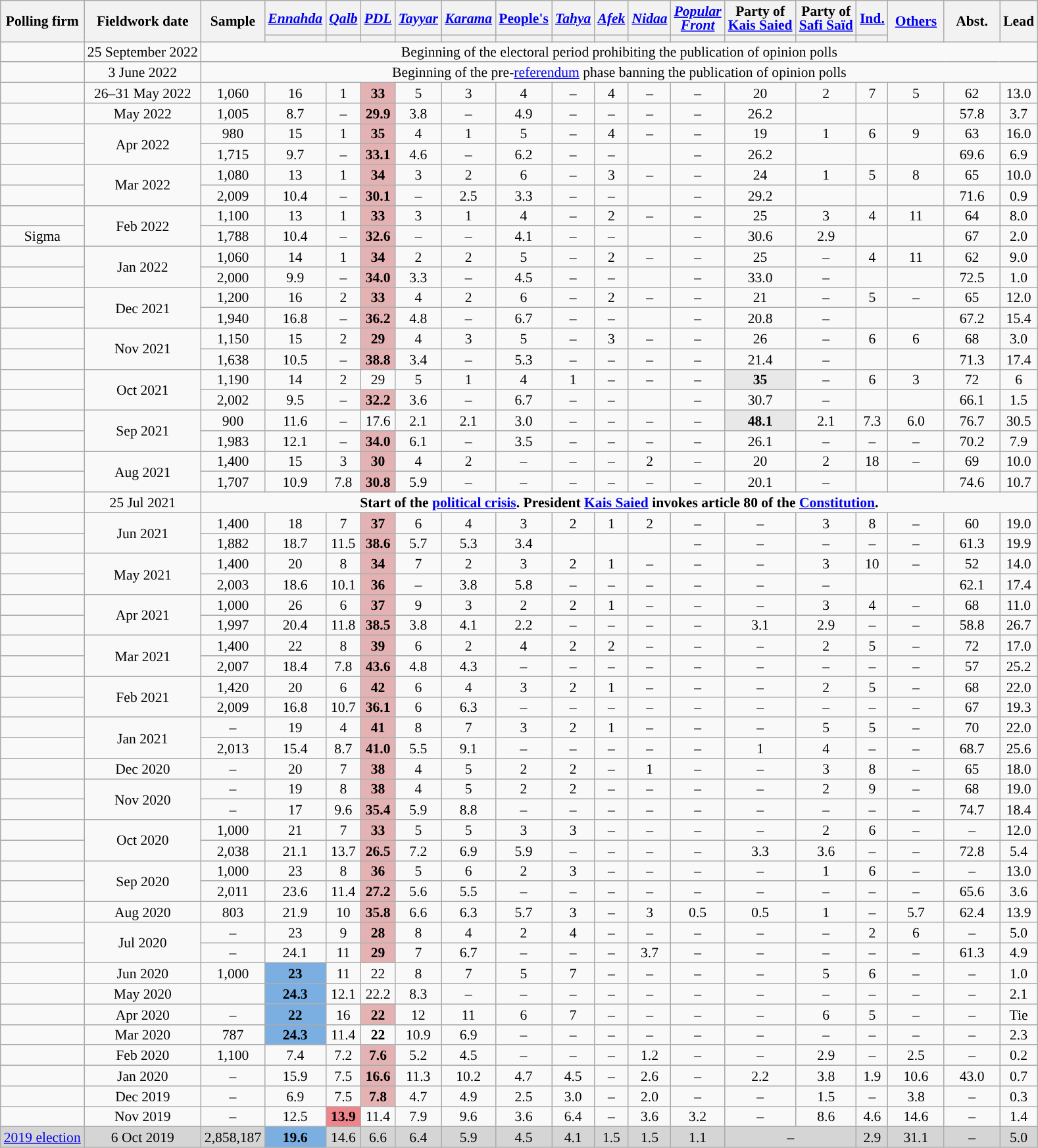<table class="wikitable sortable" style="text-align:center;font-size:90%;line-height:14px;">
<tr>
<th rowspan="2">Polling firm</th>
<th rowspan="2">Fieldwork date</th>
<th rowspan="2">Sample</th>
<th><em><a href='#'>Ennahda</a></em></th>
<th><a href='#'><em>Qalb</em></a></th>
<th><a href='#'><em>PDL</em></a></th>
<th><a href='#'><em>Tayyar</em></a></th>
<th><a href='#'><em>Karama</em></a></th>
<th><a href='#'>People's</a></th>
<th><a href='#'><em>Tahya</em></a></th>
<th><a href='#'><em>Afek</em></a></th>
<th><a href='#'><em>Nidaa</em></a></th>
<th><a href='#'><em>Popular<br>Front</em></a></th>
<th>Party of<br><a href='#'>Kais Saied</a></th>
<th>Party of<br><a href='#'>Safi Saïd</a></th>
<th><a href='#'>Ind.</a></th>
<th rowspan="2" class="unsortable" style="width:50px;"><a href='#'>Others</a></th>
<th rowspan="2" class="unsortable" style="width:50px;">Abst.</th>
<th rowspan="2">Lead</th>
</tr>
<tr>
<th class="unsortable" style="color:inherit;background:"></th>
<th class="unsortable" style="color:inherit;background:"></th>
<th class="unsortable" style="color:inherit;background:"></th>
<th class="unsortable" style="color:inherit;background:"></th>
<th class="unsortable" style="color:inherit;background:"></th>
<th class="unsortable" style="color:inherit;background:"></th>
<th class="unsortable" style="color:inherit;background:"></th>
<th class="unsortable" style="color:inherit;background:"></th>
<th class="unsortable" style="color:inherit;background:"></th>
<th class="unsortable" style="color:inherit;background:"></th>
<th class="unsortable" style="color:inherit;background:"></th>
<th class="unsortable" style="color:inherit;background:"></th>
<th class="unsortable" style="color:inherit;background:"></th>
</tr>
<tr>
<td></td>
<td>25 September 2022</td>
<td colspan="17">Beginning of the electoral period prohibiting the publication of opinion polls</td>
</tr>
<tr>
<td></td>
<td>3 June 2022</td>
<td colspan="17">Beginning of the pre-<a href='#'>referendum</a> phase banning the publication of opinion polls</td>
</tr>
<tr>
<td></td>
<td>26–31 May 2022</td>
<td>1,060</td>
<td>16</td>
<td>1</td>
<td style="background:#E5B2B3"><strong>33</strong></td>
<td>5</td>
<td>3</td>
<td>4</td>
<td>–</td>
<td>4</td>
<td>–</td>
<td>–</td>
<td>20</td>
<td>2</td>
<td>7</td>
<td>5</td>
<td>62</td>
<td style="background:">13.0</td>
</tr>
<tr>
<td></td>
<td>May 2022</td>
<td>1,005</td>
<td>8.7</td>
<td>–</td>
<td style="background:#E5B2B3"><strong>29.9</strong></td>
<td>3.8</td>
<td>–</td>
<td>4.9</td>
<td>–</td>
<td>–</td>
<td>–</td>
<td>–</td>
<td>26.2</td>
<td></td>
<td></td>
<td></td>
<td>57.8</td>
<td style="background:">3.7</td>
</tr>
<tr>
<td></td>
<td rowspan="2">Apr 2022</td>
<td>980</td>
<td>15</td>
<td>1</td>
<td style="background:#E5B2B3"><strong>35</strong></td>
<td>4</td>
<td>1</td>
<td>5</td>
<td>–</td>
<td>4</td>
<td>–</td>
<td>–</td>
<td>19</td>
<td>1</td>
<td>6</td>
<td>9</td>
<td>63</td>
<td style="background:">16.0</td>
</tr>
<tr>
<td></td>
<td>1,715</td>
<td>9.7</td>
<td>–</td>
<td style="background:#E5B2B3"><strong>33.1</strong></td>
<td>4.6</td>
<td>–</td>
<td>6.2</td>
<td>–</td>
<td>–</td>
<td></td>
<td>–</td>
<td>26.2</td>
<td></td>
<td></td>
<td></td>
<td>69.6</td>
<td style="background:">6.9</td>
</tr>
<tr>
<td></td>
<td rowspan="2">Mar 2022</td>
<td>1,080</td>
<td>13</td>
<td>1</td>
<td style="background:#E5B2B3"><strong>34</strong></td>
<td>3</td>
<td>2</td>
<td>6</td>
<td>–</td>
<td>3</td>
<td>–</td>
<td>–</td>
<td>24</td>
<td>1</td>
<td>5</td>
<td>8</td>
<td>65</td>
<td style="background:">10.0</td>
</tr>
<tr>
<td></td>
<td>2,009</td>
<td>10.4</td>
<td>–</td>
<td style="background:#E5B2B3"><strong>30.1</strong></td>
<td>–</td>
<td>2.5</td>
<td>3.3</td>
<td>–</td>
<td>–</td>
<td></td>
<td>–</td>
<td>29.2</td>
<td></td>
<td></td>
<td></td>
<td>71.6</td>
<td style="background:">0.9</td>
</tr>
<tr>
<td></td>
<td rowspan="2">Feb 2022</td>
<td>1,100</td>
<td>13</td>
<td>1</td>
<td style="background:#E5B2B3"><strong>33</strong></td>
<td>3</td>
<td>1</td>
<td>4</td>
<td>–</td>
<td>2</td>
<td>–</td>
<td>–</td>
<td>25</td>
<td>3</td>
<td>4</td>
<td>11</td>
<td>64</td>
<td style="background:">8.0</td>
</tr>
<tr>
<td>Sigma </td>
<td>1,788</td>
<td>10.4</td>
<td>–</td>
<td style="background:#E5B2B3"><strong>32.6</strong></td>
<td>–</td>
<td>–</td>
<td>4.1</td>
<td>–</td>
<td>–</td>
<td></td>
<td>–</td>
<td>30.6</td>
<td>2.9</td>
<td></td>
<td></td>
<td>67</td>
<td style="background:">2.0</td>
</tr>
<tr>
<td></td>
<td rowspan="2">Jan 2022</td>
<td>1,060</td>
<td>14</td>
<td>1</td>
<td style="background:#E5B2B3"><strong>34</strong></td>
<td>2</td>
<td>2</td>
<td>5</td>
<td>–</td>
<td>2</td>
<td>–</td>
<td>–</td>
<td>25</td>
<td>–</td>
<td>4</td>
<td>11</td>
<td>62</td>
<td style="background:">9.0</td>
</tr>
<tr>
<td></td>
<td>2,000</td>
<td>9.9</td>
<td>–</td>
<td style="background:#E5B2B3"><strong>34.0</strong></td>
<td>3.3</td>
<td>–</td>
<td>4.5</td>
<td>–</td>
<td>–</td>
<td></td>
<td>–</td>
<td>33.0</td>
<td>–</td>
<td></td>
<td></td>
<td>72.5</td>
<td style="background:">1.0</td>
</tr>
<tr>
<td></td>
<td rowspan="2">Dec 2021</td>
<td>1,200</td>
<td>16</td>
<td>2</td>
<td style="background:#E5B2B3"><strong>33</strong></td>
<td>4</td>
<td>2</td>
<td>6</td>
<td>–</td>
<td>2</td>
<td>–</td>
<td>–</td>
<td>21</td>
<td>–</td>
<td>5</td>
<td>–</td>
<td>65</td>
<td style="background:">12.0</td>
</tr>
<tr>
<td></td>
<td>1,940</td>
<td>16.8</td>
<td>–</td>
<td style="background:#E5B2B3"><strong>36.2</strong></td>
<td>4.8</td>
<td>–</td>
<td>6.7</td>
<td>–</td>
<td>–</td>
<td></td>
<td>–</td>
<td>20.8</td>
<td>–</td>
<td></td>
<td></td>
<td>67.2</td>
<td style="background:">15.4</td>
</tr>
<tr>
<td></td>
<td rowspan="2">Nov 2021</td>
<td>1,150</td>
<td>15</td>
<td>2</td>
<td style="background:#E5B2B3"><strong>29</strong></td>
<td>4</td>
<td>3</td>
<td>5</td>
<td>–</td>
<td>3</td>
<td>–</td>
<td>–</td>
<td>26</td>
<td>–</td>
<td>6</td>
<td>6</td>
<td>68</td>
<td style="background:">3.0</td>
</tr>
<tr>
<td></td>
<td>1,638</td>
<td>10.5</td>
<td>–</td>
<td style="background:#E5B2B3"><strong>38.8</strong></td>
<td>3.4</td>
<td>–</td>
<td>5.3</td>
<td>–</td>
<td>–</td>
<td>–</td>
<td>–</td>
<td>21.4</td>
<td>–</td>
<td></td>
<td></td>
<td>71.3</td>
<td style="background:">17.4</td>
</tr>
<tr>
<td></td>
<td rowspan="2">Oct 2021</td>
<td>1,190</td>
<td>14</td>
<td>2</td>
<td>29</td>
<td>5</td>
<td>1</td>
<td>4</td>
<td>1</td>
<td>–</td>
<td>–</td>
<td>–</td>
<td style="background:#E8E8E8;"><strong>35</strong></td>
<td>–</td>
<td>6</td>
<td>3</td>
<td>72</td>
<td style="background:">6</td>
</tr>
<tr>
<td></td>
<td>2,002</td>
<td>9.5</td>
<td>–</td>
<td style="background:#E5B2B3"><strong>32.2</strong></td>
<td>3.6</td>
<td>–</td>
<td>6.7</td>
<td>–</td>
<td>–</td>
<td></td>
<td>–</td>
<td>30.7</td>
<td>–</td>
<td></td>
<td></td>
<td>66.1</td>
<td style="background:">1.5</td>
</tr>
<tr>
<td></td>
<td rowspan="2">Sep 2021</td>
<td>900</td>
<td>11.6</td>
<td>–</td>
<td>17.6</td>
<td>2.1</td>
<td>2.1</td>
<td>3.0</td>
<td>–</td>
<td>–</td>
<td>–</td>
<td>–</td>
<td style="background:#E8E8E8;"><strong>48.1</strong></td>
<td>2.1</td>
<td>7.3</td>
<td>6.0</td>
<td>76.7</td>
<td style="background:">30.5</td>
</tr>
<tr>
<td></td>
<td>1,983</td>
<td>12.1</td>
<td>–</td>
<td style="background:#E5B2B3"><strong>34.0</strong></td>
<td>6.1</td>
<td>–</td>
<td>3.5</td>
<td>–</td>
<td>–</td>
<td>–</td>
<td>–</td>
<td>26.1</td>
<td>–</td>
<td>–</td>
<td>–</td>
<td>70.2</td>
<td style="background:">7.9</td>
</tr>
<tr>
<td></td>
<td rowspan="2">Aug 2021</td>
<td>1,400</td>
<td>15</td>
<td>3</td>
<td style="background:#E5B2B3"><strong>30</strong></td>
<td>4</td>
<td>2</td>
<td>–</td>
<td>–</td>
<td>–</td>
<td>2</td>
<td>–</td>
<td>20</td>
<td>2</td>
<td>18</td>
<td>–</td>
<td>69</td>
<td style="background:">10.0</td>
</tr>
<tr>
<td></td>
<td>1,707</td>
<td>10.9</td>
<td>7.8</td>
<td style="background:#E5B2B3"><strong>30.8</strong></td>
<td>5.9</td>
<td>–</td>
<td>–</td>
<td>–</td>
<td>–</td>
<td>–</td>
<td>–</td>
<td>20.1</td>
<td>–</td>
<td></td>
<td></td>
<td>74.6</td>
<td style="background:">10.7</td>
</tr>
<tr>
<td></td>
<td>25 Jul 2021</td>
<td colspan="17"><strong>Start of the <a href='#'>political crisis</a>. President <a href='#'>Kais Saied</a> invokes article 80 of the <a href='#'>Constitution</a>.</strong></td>
</tr>
<tr>
<td></td>
<td rowspan="2">Jun 2021</td>
<td>1,400</td>
<td>18</td>
<td>7</td>
<td style="background:#E5B2B3"><strong>37</strong></td>
<td>6</td>
<td>4</td>
<td>3</td>
<td>2</td>
<td>1</td>
<td>2</td>
<td>–</td>
<td>–</td>
<td>3</td>
<td>8</td>
<td>–</td>
<td>60</td>
<td style="background:">19.0</td>
</tr>
<tr>
<td></td>
<td>1,882</td>
<td>18.7</td>
<td>11.5</td>
<td style="background:#E5B2B3"><strong>38.6</strong></td>
<td>5.7</td>
<td>5.3</td>
<td>3.4</td>
<td></td>
<td></td>
<td></td>
<td>–</td>
<td>–</td>
<td>–</td>
<td>–</td>
<td>–</td>
<td>61.3</td>
<td style="background:">19.9</td>
</tr>
<tr>
<td></td>
<td rowspan="2">May 2021</td>
<td>1,400</td>
<td>20</td>
<td>8</td>
<td style="background:#E5B2B3"><strong>34</strong></td>
<td>7</td>
<td>2</td>
<td>3</td>
<td>2</td>
<td>1</td>
<td>–</td>
<td>–</td>
<td>–</td>
<td>3</td>
<td>10</td>
<td>–</td>
<td>52</td>
<td style="background:">14.0</td>
</tr>
<tr>
<td></td>
<td>2,003</td>
<td>18.6</td>
<td>10.1</td>
<td style="background:#E5B2B3"><strong>36</strong></td>
<td>–</td>
<td>3.8</td>
<td>5.8</td>
<td>–</td>
<td>–</td>
<td>–</td>
<td>–</td>
<td>–</td>
<td>–</td>
<td></td>
<td></td>
<td>62.1</td>
<td style="background:">17.4</td>
</tr>
<tr>
<td></td>
<td rowspan="2">Apr 2021</td>
<td>1,000</td>
<td>26</td>
<td>6</td>
<td style="background:#E5B2B3"><strong>37</strong></td>
<td>9</td>
<td>3</td>
<td>2</td>
<td>2</td>
<td>1</td>
<td>–</td>
<td>–</td>
<td>–</td>
<td>3</td>
<td>4</td>
<td>–</td>
<td>68</td>
<td style="background:">11.0</td>
</tr>
<tr>
<td></td>
<td>1,997</td>
<td>20.4</td>
<td>11.8</td>
<td style="background:#E5B2B3"><strong>38.5</strong></td>
<td>3.8</td>
<td>4.1</td>
<td>2.2</td>
<td>–</td>
<td>–</td>
<td>–</td>
<td>–</td>
<td>3.1</td>
<td>2.9</td>
<td>–</td>
<td>–</td>
<td>58.8</td>
<td style="background:">26.7</td>
</tr>
<tr>
<td></td>
<td rowspan="2">Mar 2021</td>
<td>1,400</td>
<td>22</td>
<td>8</td>
<td style="background:#E5B2B3"><strong>39</strong></td>
<td>6</td>
<td>2</td>
<td>4</td>
<td>2</td>
<td>2</td>
<td>–</td>
<td>–</td>
<td>–</td>
<td>2</td>
<td>5</td>
<td>–</td>
<td>72</td>
<td style="background:">17.0</td>
</tr>
<tr>
<td></td>
<td>2,007</td>
<td>18.4</td>
<td>7.8</td>
<td style="background:#E5B2B3"><strong>43.6</strong></td>
<td>4.8</td>
<td>4.3</td>
<td>–</td>
<td>–</td>
<td>–</td>
<td>–</td>
<td>–</td>
<td>–</td>
<td>–</td>
<td>–</td>
<td>–</td>
<td>57</td>
<td style="background:">25.2</td>
</tr>
<tr>
<td></td>
<td rowspan="2">Feb 2021</td>
<td>1,420</td>
<td>20</td>
<td>6</td>
<td style="background:#E5B2B3"><strong>42</strong></td>
<td>6</td>
<td>4</td>
<td>3</td>
<td>2</td>
<td>1</td>
<td>–</td>
<td>–</td>
<td>–</td>
<td>2</td>
<td>5</td>
<td>–</td>
<td>68</td>
<td style="background:">22.0</td>
</tr>
<tr>
<td></td>
<td>2,009</td>
<td>16.8</td>
<td>10.7</td>
<td style="background:#E5B2B3"><strong>36.1</strong></td>
<td>6</td>
<td>6.3</td>
<td>–</td>
<td>–</td>
<td>–</td>
<td>–</td>
<td>–</td>
<td>–</td>
<td>–</td>
<td>–</td>
<td>–</td>
<td>67</td>
<td style="background:">19.3</td>
</tr>
<tr>
<td></td>
<td rowspan="2">Jan 2021</td>
<td>–</td>
<td>19</td>
<td>4</td>
<td style="background:#E5B2B3"><strong>41</strong></td>
<td>8</td>
<td>7</td>
<td>3</td>
<td>2</td>
<td>1</td>
<td>–</td>
<td>–</td>
<td>–</td>
<td>5</td>
<td>5</td>
<td>–</td>
<td>70</td>
<td style="background:">22.0</td>
</tr>
<tr>
<td></td>
<td>2,013</td>
<td>15.4</td>
<td>8.7</td>
<td style="background:#E5B2B3"><strong>41.0</strong></td>
<td>5.5</td>
<td>9.1</td>
<td>–</td>
<td>–</td>
<td>–</td>
<td>–</td>
<td>–</td>
<td>1</td>
<td>4</td>
<td>–</td>
<td>–</td>
<td>68.7</td>
<td style="background:">25.6</td>
</tr>
<tr>
<td></td>
<td>Dec 2020</td>
<td>–</td>
<td>20</td>
<td>7</td>
<td style="background:#E5B2B3"><strong>38</strong></td>
<td>4</td>
<td>5</td>
<td>2</td>
<td>2</td>
<td>–</td>
<td>1</td>
<td>–</td>
<td>–</td>
<td>3</td>
<td>8</td>
<td>–</td>
<td>65</td>
<td style="background:">18.0</td>
</tr>
<tr>
<td></td>
<td rowspan="2">Nov 2020</td>
<td>–</td>
<td>19</td>
<td>8</td>
<td style="background:#E5B2B3"><strong>38</strong></td>
<td>4</td>
<td>5</td>
<td>2</td>
<td>2</td>
<td>–</td>
<td>–</td>
<td>–</td>
<td>–</td>
<td>2</td>
<td>9</td>
<td>–</td>
<td>68</td>
<td style="background:">19.0</td>
</tr>
<tr>
<td></td>
<td>–</td>
<td>17</td>
<td>9.6</td>
<td style="background:#E5B2B3"><strong>35.4</strong></td>
<td>5.9</td>
<td>8.8</td>
<td>–</td>
<td>–</td>
<td>–</td>
<td>–</td>
<td>–</td>
<td>–</td>
<td>–</td>
<td>–</td>
<td>–</td>
<td>74.7</td>
<td style="background:">18.4</td>
</tr>
<tr>
<td></td>
<td rowspan="2">Oct 2020</td>
<td>1,000</td>
<td>21</td>
<td>7</td>
<td style="background:#E5B2B3"><strong>33</strong></td>
<td>5</td>
<td>5</td>
<td>3</td>
<td>3</td>
<td>–</td>
<td>–</td>
<td>–</td>
<td>–</td>
<td>2</td>
<td>6</td>
<td>–</td>
<td>–</td>
<td style="background:">12.0</td>
</tr>
<tr>
<td></td>
<td>2,038</td>
<td>21.1</td>
<td>13.7</td>
<td style="background:#E5B2B3"><strong>26.5</strong></td>
<td>7.2</td>
<td>6.9</td>
<td>5.9</td>
<td>–</td>
<td>–</td>
<td>–</td>
<td>–</td>
<td>3.3</td>
<td>3.6</td>
<td>–</td>
<td>–</td>
<td>72.8</td>
<td style="background:">5.4</td>
</tr>
<tr>
<td></td>
<td rowspan="2">Sep 2020</td>
<td>1,000</td>
<td>23</td>
<td>8</td>
<td style="background:#E5B2B3"><strong>36</strong></td>
<td>5</td>
<td>6</td>
<td>2</td>
<td>3</td>
<td>–</td>
<td>–</td>
<td>–</td>
<td>–</td>
<td>1</td>
<td>6</td>
<td>–</td>
<td>–</td>
<td style="background:">13.0</td>
</tr>
<tr>
<td></td>
<td>2,011</td>
<td>23.6</td>
<td>11.4</td>
<td style="background:#E5B2B3"><strong>27.2</strong></td>
<td>5.6</td>
<td>5.5</td>
<td>–</td>
<td>–</td>
<td>–</td>
<td>–</td>
<td>–</td>
<td>–</td>
<td>–</td>
<td>–</td>
<td>–</td>
<td>65.6</td>
<td style="background:">3.6</td>
</tr>
<tr>
<td></td>
<td>Aug 2020</td>
<td>803</td>
<td>21.9</td>
<td>10</td>
<td style="background:#E5B2B3"><strong>35.8</strong></td>
<td>6.6</td>
<td>6.3</td>
<td>5.7</td>
<td>3</td>
<td>–</td>
<td>3</td>
<td>0.5</td>
<td>0.5</td>
<td>1</td>
<td>–</td>
<td>5.7</td>
<td>62.4</td>
<td style="background:">13.9</td>
</tr>
<tr>
<td></td>
<td rowspan="2">Jul 2020</td>
<td>–</td>
<td>23</td>
<td>9</td>
<td style="background:#E5B2B3"><strong>28</strong></td>
<td>8</td>
<td>4</td>
<td>2</td>
<td>4</td>
<td>–</td>
<td>–</td>
<td>–</td>
<td>–</td>
<td>–</td>
<td>2</td>
<td>6</td>
<td>–</td>
<td style="background:">5.0</td>
</tr>
<tr>
<td></td>
<td>–</td>
<td>24.1</td>
<td>11</td>
<td style="background:#E5B2B3"><strong>29</strong></td>
<td>7</td>
<td>6.7</td>
<td>–</td>
<td>–</td>
<td>–</td>
<td>3.7</td>
<td>–</td>
<td>–</td>
<td>–</td>
<td>–</td>
<td>–</td>
<td>61.3</td>
<td style="background:">4.9</td>
</tr>
<tr>
<td></td>
<td>Jun 2020</td>
<td>1,000</td>
<td style="background:#7BAFE2"><strong>23</strong></td>
<td>11</td>
<td>22</td>
<td>8</td>
<td>7</td>
<td>5</td>
<td>7</td>
<td>–</td>
<td>–</td>
<td>–</td>
<td>–</td>
<td>5</td>
<td>6</td>
<td>–</td>
<td>–</td>
<td style="background:">1.0</td>
</tr>
<tr>
<td></td>
<td>May 2020</td>
<td></td>
<td style="background:#7BAFE2"><strong>24.3</strong></td>
<td>12.1</td>
<td>22.2</td>
<td>8.3</td>
<td>–</td>
<td>–</td>
<td>–</td>
<td>–</td>
<td>–</td>
<td>–</td>
<td>–</td>
<td>–</td>
<td>–</td>
<td>–</td>
<td>–</td>
<td style="background:">2.1</td>
</tr>
<tr>
<td></td>
<td>Apr 2020</td>
<td>–</td>
<td style="background:#7BAFE2"><strong>22</strong></td>
<td>16</td>
<td style="background:#E5B2B3"><strong>22</strong></td>
<td>12</td>
<td>11</td>
<td>6</td>
<td>7</td>
<td>–</td>
<td>–</td>
<td>–</td>
<td>–</td>
<td>6</td>
<td>5</td>
<td>–</td>
<td>–</td>
<td>Tie</td>
</tr>
<tr>
<td></td>
<td>Mar 2020</td>
<td>787</td>
<td style="background:#7BAFE2"><strong>24.3</strong></td>
<td>11.4</td>
<td><strong>22</strong></td>
<td>10.9</td>
<td>6.9</td>
<td>–</td>
<td>–</td>
<td>–</td>
<td>–</td>
<td>–</td>
<td>–</td>
<td>–</td>
<td>–</td>
<td>–</td>
<td>–</td>
<td style="background:">2.3</td>
</tr>
<tr>
<td></td>
<td data-sort-value="2020-02-15">Feb 2020</td>
<td>1,100</td>
<td>7.4</td>
<td>7.2</td>
<td style="background:#E5B2B3"><strong>7.6</strong></td>
<td>5.2</td>
<td>4.5</td>
<td>–</td>
<td>–</td>
<td>–</td>
<td>1.2</td>
<td>–</td>
<td>–</td>
<td>2.9</td>
<td>–</td>
<td>2.5</td>
<td>–</td>
<td style="background:">0.2</td>
</tr>
<tr>
<td></td>
<td data-sort-value="2020-01-15">Jan 2020</td>
<td>–</td>
<td>15.9</td>
<td>7.5</td>
<td style="background:#E5B2B3"><strong>16.6</strong></td>
<td>11.3</td>
<td>10.2</td>
<td>4.7</td>
<td>4.5</td>
<td>–</td>
<td>2.6</td>
<td>–</td>
<td>2.2</td>
<td>3.8</td>
<td>1.9</td>
<td>10.6</td>
<td>43.0</td>
<td style="background:">0.7</td>
</tr>
<tr>
<td></td>
<td data-sort-value="2019-12-15">Dec 2019</td>
<td>–</td>
<td>6.9</td>
<td>7.5</td>
<td style="background:#E5B2B3"><strong>7.8</strong></td>
<td>4.7</td>
<td>4.9</td>
<td>2.5</td>
<td>3.0</td>
<td>–</td>
<td>2.0</td>
<td>–</td>
<td>–</td>
<td>1.5</td>
<td>–</td>
<td>3.8</td>
<td>–</td>
<td style="background:">0.3</td>
</tr>
<tr>
<td></td>
<td data-sort-value="2019-11-15">Nov 2019</td>
<td>–</td>
<td>12.5</td>
<td style="background:#EF848C"><strong>13.9</strong></td>
<td>11.4</td>
<td>7.9</td>
<td>9.6</td>
<td>3.6</td>
<td>6.4</td>
<td>–</td>
<td>3.6</td>
<td>3.2</td>
<td>–</td>
<td>8.6</td>
<td>4.6</td>
<td>14.6</td>
<td>–</td>
<td style="background:">1.4</td>
</tr>
<tr style="background:#D5D5D5;">
<td><a href='#'>2019 election</a></td>
<td>6 Oct 2019</td>
<td>2,858,187</td>
<td style="background:#7BAFE2"><strong>19.6</strong></td>
<td>14.6</td>
<td>6.6</td>
<td>6.4</td>
<td>5.9</td>
<td>4.5</td>
<td>4.1</td>
<td>1.5</td>
<td>1.5</td>
<td>1.1</td>
<td colspan="2">–</td>
<td>2.9</td>
<td>31.1</td>
<td colspan="1">–</td>
<td style="background:">5.0</td>
</tr>
</table>
